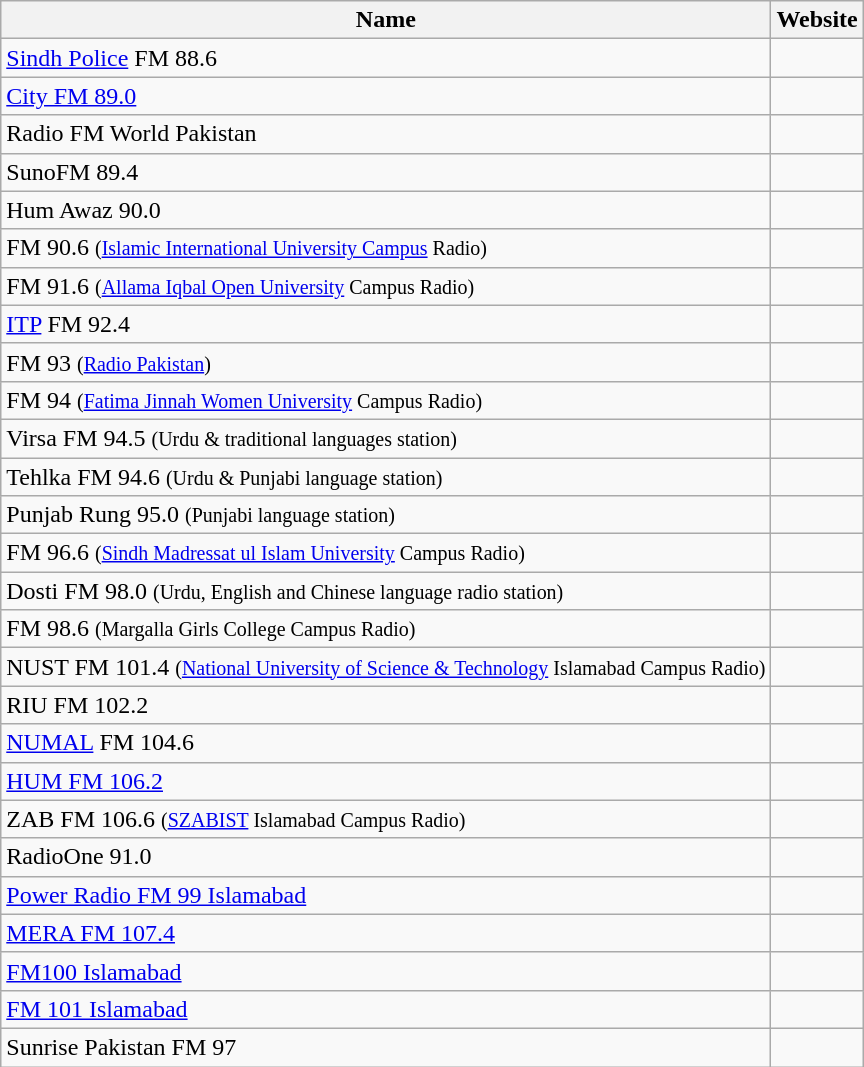<table class="wikitable">
<tr>
<th>Name</th>
<th>Website</th>
</tr>
<tr>
<td><a href='#'>Sindh Police</a> FM 88.6</td>
<td></td>
</tr>
<tr>
<td><a href='#'>City FM 89.0</a></td>
<td></td>
</tr>
<tr>
<td>Radio FM World Pakistan</td>
<td></td>
</tr>
<tr>
<td>SunoFM 89.4</td>
<td></td>
</tr>
<tr>
<td>Hum Awaz 90.0</td>
<td></td>
</tr>
<tr>
<td>FM 90.6 <small>(<a href='#'>Islamic International University Campus</a> Radio)</small></td>
<td></td>
</tr>
<tr>
<td>FM 91.6 <small>(<a href='#'>Allama Iqbal Open University</a> Campus Radio)</small></td>
<td></td>
</tr>
<tr>
<td><a href='#'>ITP</a> FM 92.4</td>
<td></td>
</tr>
<tr>
<td>FM 93 <small>(<a href='#'>Radio Pakistan</a>)</small></td>
<td></td>
</tr>
<tr>
<td>FM 94 <small>(<a href='#'>Fatima Jinnah Women University</a> Campus Radio)</small></td>
<td></td>
</tr>
<tr>
<td>Virsa FM 94.5 <small>(Urdu & traditional languages station)</small></td>
<td></td>
</tr>
<tr>
<td>Tehlka FM 94.6 <small>(Urdu & Punjabi language station)</small></td>
<td></td>
</tr>
<tr>
<td>Punjab Rung 95.0 <small>(Punjabi language station)</small></td>
<td></td>
</tr>
<tr>
<td>FM 96.6 <small>(<a href='#'>Sindh Madressat ul Islam University</a> Campus Radio)</small></td>
<td></td>
</tr>
<tr>
<td>Dosti FM 98.0 <small>(Urdu, English and Chinese language radio station)</small></td>
<td></td>
</tr>
<tr>
<td>FM 98.6 <small>(Margalla Girls College Campus Radio)</small></td>
<td></td>
</tr>
<tr>
<td>NUST FM 101.4 <small>(<a href='#'>National University of Science & Technology</a> Islamabad Campus Radio)</small></td>
<td></td>
</tr>
<tr>
<td>RIU FM 102.2</td>
<td></td>
</tr>
<tr>
<td><a href='#'>NUMAL</a> FM 104.6</td>
<td></td>
</tr>
<tr>
<td><a href='#'>HUM FM 106.2</a></td>
<td></td>
</tr>
<tr>
<td>ZAB FM 106.6 <small>(<a href='#'>SZABIST</a> Islamabad Campus Radio)</small></td>
<td></td>
</tr>
<tr>
<td>RadioOne 91.0</td>
<td></td>
</tr>
<tr>
<td><a href='#'>Power Radio FM 99 Islamabad</a></td>
<td></td>
</tr>
<tr>
<td><a href='#'>MERA FM 107.4</a></td>
<td></td>
</tr>
<tr>
<td><a href='#'>FM100 Islamabad</a></td>
<td></td>
</tr>
<tr>
<td><a href='#'>FM 101 Islamabad</a></td>
<td></td>
</tr>
<tr>
<td>Sunrise Pakistan FM 97</td>
<td></td>
</tr>
</table>
